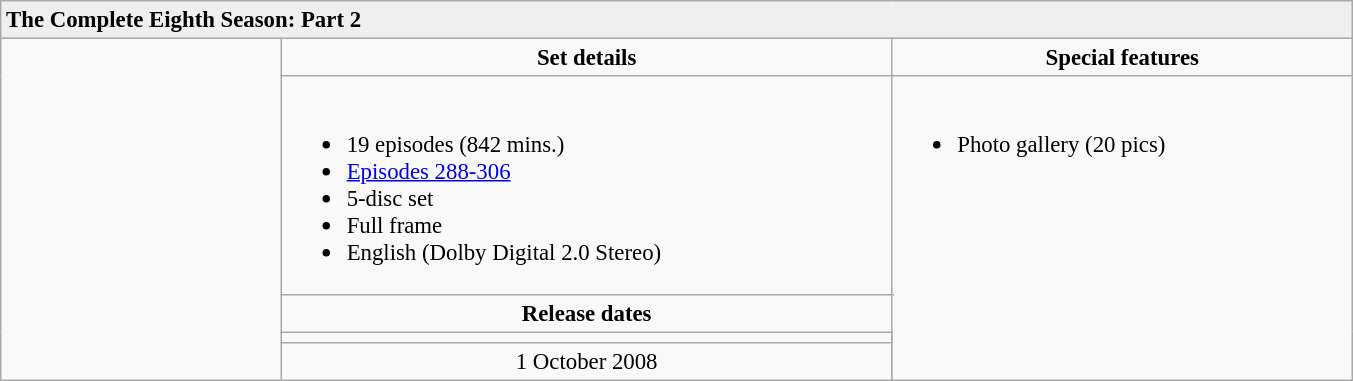<table class="wikitable" style="font-size: 95%;">
<tr style="background:#EFEFEF">
<td colspan="5"><strong>The Complete Eighth Season: Part 2</strong></td>
</tr>
<tr>
<td rowspan="6" align="center" width="180"></td>
<td align="center" width="350" colspan="3"><strong>Set details</strong></td>
<td width="250" align="center"><strong>Special features</strong></td>
</tr>
<tr valign="top">
<td colspan="3" align="left" width="400"><br><ul><li>19 episodes (842 mins.)</li><li><a href='#'>Episodes 288-306</a></li><li>5-disc set</li><li>Full frame</li><li>English (Dolby Digital 2.0 Stereo)</li></ul></td>
<td rowspan="4" align="left" width="300"><br><ul><li>Photo gallery (20 pics)</li></ul></td>
</tr>
<tr>
<td colspan="3" align="center"><strong>Release dates</strong></td>
</tr>
<tr>
<td align="center"></td>
</tr>
<tr>
<td align="center">1 October 2008</td>
</tr>
</table>
